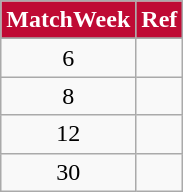<table class=wikitable>
<tr>
<th style="background-color:#BF0A34; color:#FFFFFF">MatchWeek</th>
<th style="background-color:#BF0A34; color:#FFFFFF">Ref</th>
</tr>
<tr>
</tr>
<tr>
<td align=center>6</td>
<td align=center></td>
</tr>
<tr>
<td align=center>8</td>
<td align=center></td>
</tr>
<tr>
<td align=center>12</td>
<td align=center></td>
</tr>
<tr>
<td align=center>30</td>
<td align=center></td>
</tr>
</table>
